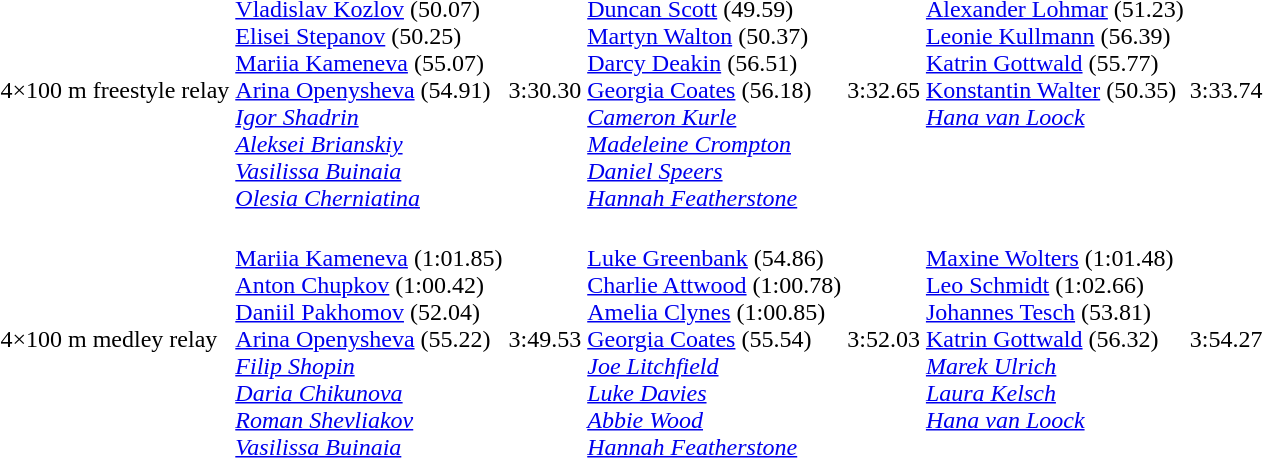<table>
<tr>
<td>4×100 m freestyle relay<br></td>
<td valign=top><br><a href='#'>Vladislav Kozlov</a> (50.07)<br><a href='#'>Elisei Stepanov</a> (50.25)<br><a href='#'>Mariia Kameneva</a> (55.07)<br><a href='#'>Arina Openysheva</a> (54.91)<br><em><a href='#'>Igor Shadrin</a><br><a href='#'>Aleksei Brianskiy</a><br><a href='#'>Vasilissa Buinaia</a><br><a href='#'>Olesia Cherniatina</a></em></td>
<td>3:30.30</td>
<td valign=top><br><a href='#'>Duncan Scott</a> (49.59)<br><a href='#'>Martyn Walton</a> (50.37)<br><a href='#'>Darcy Deakin</a> (56.51)<br><a href='#'>Georgia Coates</a> (56.18)<br><em><a href='#'>Cameron Kurle</a><br><a href='#'>Madeleine Crompton</a><br><a href='#'>Daniel Speers</a><br><a href='#'>Hannah Featherstone</a></em></td>
<td>3:32.65</td>
<td valign=top><br><a href='#'>Alexander Lohmar</a> (51.23)<br><a href='#'>Leonie Kullmann</a> (56.39)<br><a href='#'>Katrin Gottwald</a> (55.77)<br><a href='#'>Konstantin Walter</a> (50.35)<br><em><a href='#'>Hana van Loock</a></em></td>
<td>3:33.74</td>
</tr>
<tr>
<td>4×100 m medley relay<br></td>
<td valign=top><br><a href='#'>Mariia Kameneva</a> (1:01.85)<br><a href='#'>Anton Chupkov</a> (1:00.42)<br><a href='#'>Daniil Pakhomov</a> (52.04)<br><a href='#'>Arina Openysheva</a> (55.22)<br><em><a href='#'>Filip Shopin</a><br><a href='#'>Daria Chikunova</a><br><a href='#'>Roman Shevliakov</a><br><a href='#'>Vasilissa Buinaia</a></em></td>
<td>3:49.53</td>
<td valign=top><br><a href='#'>Luke Greenbank</a> (54.86)<br><a href='#'>Charlie Attwood</a> (1:00.78)<br><a href='#'>Amelia Clynes</a> (1:00.85)<br><a href='#'>Georgia Coates</a> (55.54)<br><em><a href='#'>Joe Litchfield</a><br><a href='#'>Luke Davies</a><br><a href='#'>Abbie Wood</a><br><a href='#'>Hannah Featherstone</a></em></td>
<td>3:52.03</td>
<td valign=top><br><a href='#'>Maxine Wolters</a> (1:01.48)<br><a href='#'>Leo Schmidt</a> (1:02.66)<br><a href='#'>Johannes Tesch</a> (53.81)<br><a href='#'>Katrin Gottwald</a> (56.32)<br><em><a href='#'>Marek Ulrich</a><br><a href='#'>Laura Kelsch</a><br><a href='#'>Hana van Loock</a></em></td>
<td>3:54.27</td>
</tr>
</table>
